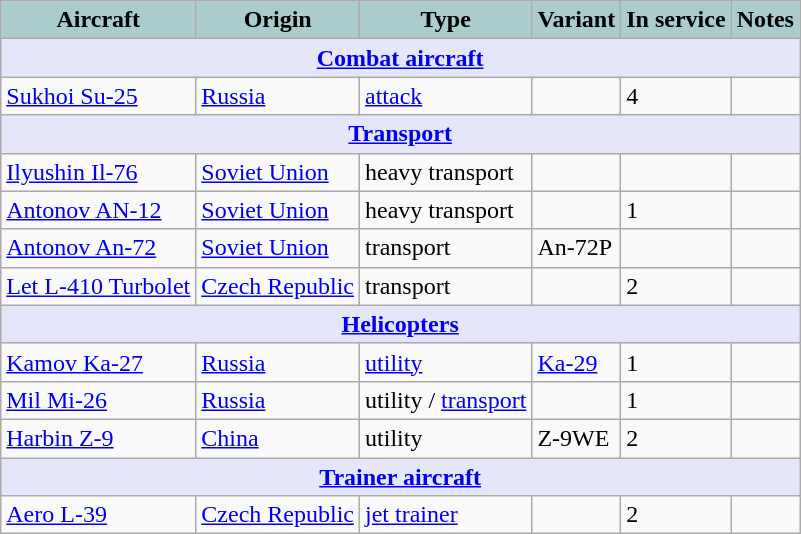<table class="wikitable">
<tr>
<th style="background:#acc;">Aircraft</th>
<th style="background:#acc;">Origin</th>
<th style="background:#acc;">Type</th>
<th style="background:#acc;">Variant</th>
<th style="background:#acc;">In service</th>
<th style="background:#acc;">Notes</th>
</tr>
<tr>
<th colspan="7" style="align: center; background: lavender;"><a href='#'>Combat aircraft</a></th>
</tr>
<tr>
<td><a href='#'>Sukhoi Su-25</a></td>
<td><a href='#'>Russia</a></td>
<td><a href='#'>attack</a></td>
<td></td>
<td>4</td>
<td></td>
</tr>
<tr>
<th colspan="7" style="align: center; background: lavender;"><a href='#'>Transport</a></th>
</tr>
<tr>
<td><a href='#'>Ilyushin Il-76</a></td>
<td><a href='#'>Soviet Union</a></td>
<td>heavy transport</td>
<td></td>
<td></td>
<td></td>
</tr>
<tr>
<td><a href='#'>Antonov AN-12</a></td>
<td><a href='#'>Soviet Union</a></td>
<td>heavy transport</td>
<td></td>
<td>1</td>
<td></td>
</tr>
<tr>
<td><a href='#'>Antonov An-72</a></td>
<td><a href='#'>Soviet Union</a></td>
<td>transport</td>
<td>An-72P</td>
<td></td>
<td></td>
</tr>
<tr>
<td><a href='#'>Let L-410 Turbolet</a></td>
<td><a href='#'>Czech Republic</a></td>
<td>transport</td>
<td></td>
<td>2</td>
<td></td>
</tr>
<tr>
<th colspan="7" style="align: center; background: lavender;"><a href='#'>Helicopters</a></th>
</tr>
<tr>
<td><a href='#'>Kamov Ka-27</a></td>
<td><a href='#'>Russia</a></td>
<td><a href='#'>utility</a></td>
<td><a href='#'>Ka-29</a></td>
<td>1</td>
<td></td>
</tr>
<tr>
<td><a href='#'>Mil Mi-26</a></td>
<td><a href='#'>Russia</a></td>
<td>utility / <a href='#'>transport</a></td>
<td></td>
<td>1</td>
<td></td>
</tr>
<tr>
<td><a href='#'>Harbin Z-9 </a></td>
<td><a href='#'>China</a></td>
<td>utility</td>
<td>Z-9WE</td>
<td>2</td>
<td></td>
</tr>
<tr>
<th colspan="7" style="align: center; background: lavender;"><a href='#'>Trainer aircraft</a></th>
</tr>
<tr>
<td><a href='#'>Aero L-39</a></td>
<td><a href='#'>Czech Republic</a></td>
<td><a href='#'>jet trainer</a></td>
<td></td>
<td>2</td>
<td></td>
</tr>
</table>
